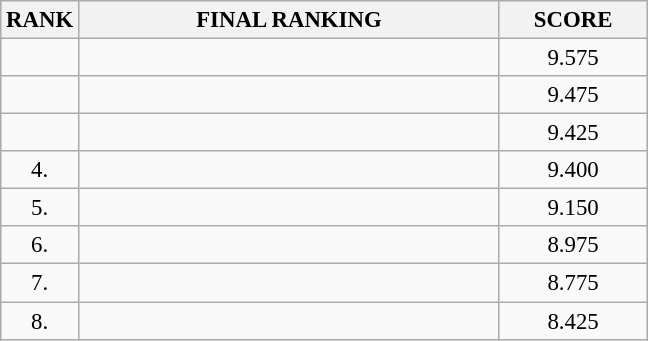<table class="wikitable" style="font-size:95%;">
<tr>
<th>RANK</th>
<th align="left" style="width: 18em">FINAL RANKING</th>
<th align="center" style="width: 6em">SCORE</th>
</tr>
<tr>
<td align="center"></td>
<td></td>
<td align="center">9.575</td>
</tr>
<tr>
<td align="center"></td>
<td></td>
<td align="center">9.475</td>
</tr>
<tr>
<td align="center"></td>
<td></td>
<td align="center">9.425</td>
</tr>
<tr>
<td align="center">4.</td>
<td></td>
<td align="center">9.400</td>
</tr>
<tr>
<td align="center">5.</td>
<td></td>
<td align="center">9.150</td>
</tr>
<tr>
<td align="center">6.</td>
<td></td>
<td align="center">8.975</td>
</tr>
<tr>
<td align="center">7.</td>
<td></td>
<td align="center">8.775</td>
</tr>
<tr>
<td align="center">8.</td>
<td></td>
<td align="center">8.425</td>
</tr>
</table>
